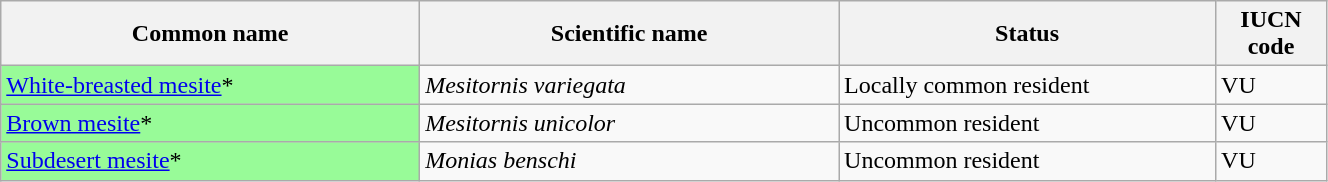<table width=70% class="wikitable sortable">
<tr>
<th width=20%>Common name</th>
<th width=20%>Scientific name</th>
<th width=18%>Status</th>
<th width=5%>IUCN code</th>
</tr>
<tr>
<td style="background:palegreen; color:black"><a href='#'>White-breasted mesite</a>*</td>
<td><em>Mesitornis variegata</em></td>
<td>Locally common resident</td>
<td>VU</td>
</tr>
<tr>
<td style="background:palegreen; color:black"><a href='#'>Brown mesite</a>*</td>
<td><em>Mesitornis unicolor</em></td>
<td>Uncommon resident</td>
<td>VU</td>
</tr>
<tr>
<td style="background:palegreen; color:black"><a href='#'>Subdesert mesite</a>*</td>
<td><em>Monias benschi</em></td>
<td>Uncommon resident</td>
<td>VU</td>
</tr>
</table>
